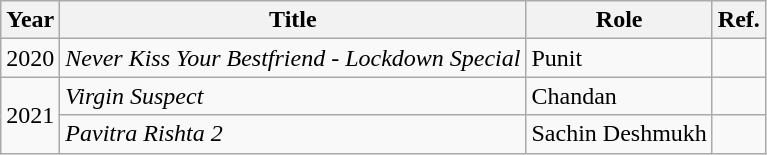<table class="wikitable">
<tr>
<th>Year</th>
<th>Title</th>
<th>Role</th>
<th>Ref.</th>
</tr>
<tr>
<td>2020</td>
<td><em>Never Kiss Your Bestfriend - Lockdown Special</em></td>
<td>Punit</td>
<td></td>
</tr>
<tr>
<td rowspan="2">2021</td>
<td><em>Virgin Suspect</em></td>
<td>Chandan</td>
<td></td>
</tr>
<tr>
<td><em>Pavitra Rishta 2</em></td>
<td>Sachin Deshmukh</td>
<td></td>
</tr>
</table>
